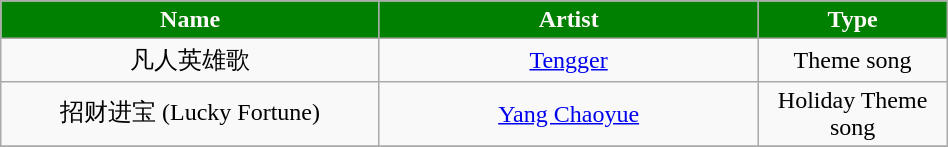<table class="wikitable" style="text-align:center;width:50%">
<tr style="width:100%; background:green; color:snow">
<td style="width:20%"><strong>Name</strong></td>
<td style="width:20%"><strong>Artist</strong></td>
<td style="width:10%"><strong>Type</strong></td>
</tr>
<tr>
<td>凡人英雄歌</td>
<td><a href='#'>Tengger</a></td>
<td>Theme song</td>
</tr>
<tr>
<td>招财进宝 (Lucky Fortune)</td>
<td><a href='#'>Yang Chaoyue</a></td>
<td>Holiday Theme song</td>
</tr>
<tr>
</tr>
</table>
